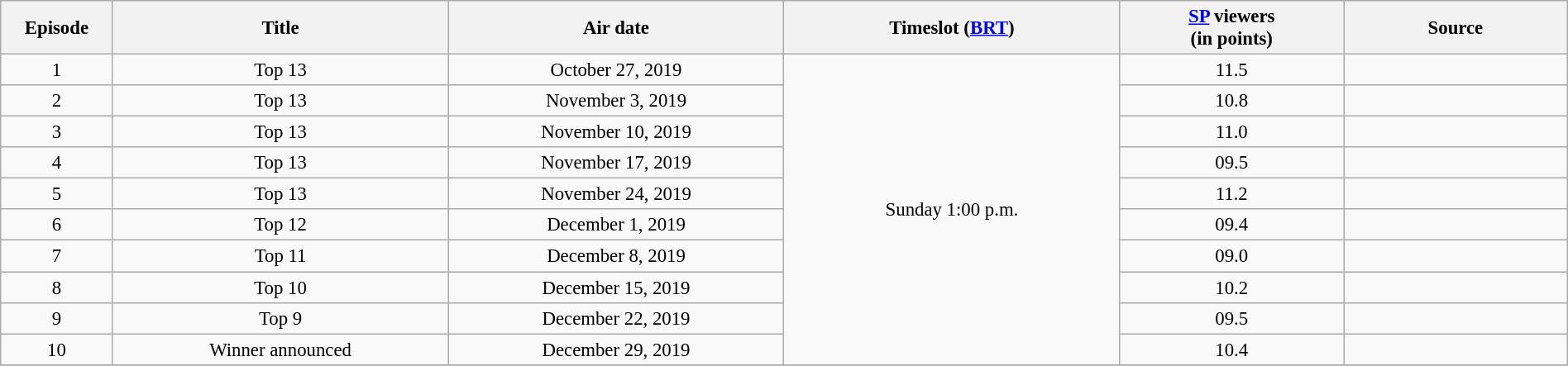<table class="wikitable sortable" style="text-align:center; font-size:95%; width: 100%">
<tr>
<th width="05.0%">Episode</th>
<th width="15.0%">Title</th>
<th width="15.0%">Air date</th>
<th width="15.0%">Timeslot (<a href='#'>BRT</a>)</th>
<th width="10.0%"><a href='#'>SP</a> viewers<br>(in points)</th>
<th width="10.0%">Source</th>
</tr>
<tr>
<td>1</td>
<td>Top 13</td>
<td>October 27, 2019</td>
<td rowspan=10>Sunday 1:00 p.m.</td>
<td>11.5</td>
<td></td>
</tr>
<tr>
<td>2</td>
<td>Top 13</td>
<td>November 3, 2019</td>
<td>10.8</td>
<td></td>
</tr>
<tr>
<td>3</td>
<td>Top 13</td>
<td>November 10, 2019</td>
<td>11.0</td>
<td></td>
</tr>
<tr>
<td>4</td>
<td>Top 13</td>
<td>November 17, 2019</td>
<td>09.5</td>
<td></td>
</tr>
<tr>
<td>5</td>
<td>Top 13</td>
<td>November 24, 2019</td>
<td>11.2</td>
<td></td>
</tr>
<tr>
<td>6</td>
<td>Top 12</td>
<td>December 1, 2019</td>
<td>09.4</td>
<td></td>
</tr>
<tr>
<td>7</td>
<td>Top 11</td>
<td>December 8, 2019</td>
<td>09.0</td>
<td></td>
</tr>
<tr>
<td>8</td>
<td>Top 10</td>
<td>December 15, 2019</td>
<td>10.2</td>
<td></td>
</tr>
<tr>
<td>9</td>
<td>Top 9</td>
<td>December 22, 2019</td>
<td>09.5</td>
<td></td>
</tr>
<tr>
<td>10</td>
<td>Winner announced</td>
<td>December 29, 2019</td>
<td>10.4</td>
<td></td>
</tr>
<tr>
</tr>
</table>
